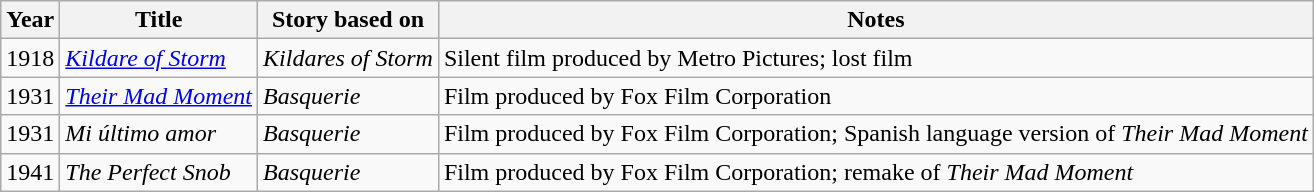<table class="wikitable">
<tr>
<th>Year</th>
<th>Title</th>
<th>Story based on</th>
<th>Notes</th>
</tr>
<tr>
<td>1918</td>
<td><em><a href='#'>Kildare of Storm</a></em></td>
<td><em>Kildares of Storm</em></td>
<td>Silent film produced by Metro Pictures; lost film</td>
</tr>
<tr>
<td>1931</td>
<td><em><a href='#'>Their Mad Moment</a></em></td>
<td><em>Basquerie</em></td>
<td>Film produced by Fox Film Corporation</td>
</tr>
<tr>
<td>1931</td>
<td><em>Mi último amor</em></td>
<td><em>Basquerie</em></td>
<td>Film produced by Fox Film Corporation; Spanish language version of <em>Their Mad Moment</em></td>
</tr>
<tr>
<td>1941</td>
<td><em>The Perfect Snob</em></td>
<td><em>Basquerie</em></td>
<td>Film produced by Fox Film Corporation; remake of <em>Their Mad Moment</em></td>
</tr>
</table>
